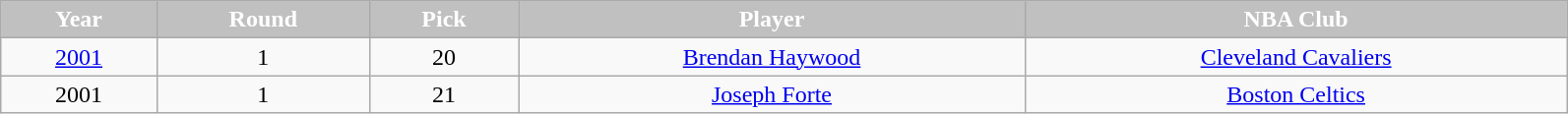<table class="wikitable" width="84%">
<tr align="center"  style="background:silver;color:#FFFFFF;">
<td><strong>Year</strong></td>
<td><strong>Round</strong></td>
<td><strong>Pick</strong></td>
<td><strong>Player</strong></td>
<td><strong>NBA Club</strong></td>
</tr>
<tr align="center" bgcolor="">
<td><a href='#'>2001</a></td>
<td>1</td>
<td>20</td>
<td><a href='#'>Brendan Haywood</a></td>
<td><a href='#'>Cleveland Cavaliers</a></td>
</tr>
<tr align="center" bgcolor="">
<td>2001</td>
<td>1</td>
<td>21</td>
<td><a href='#'>Joseph Forte</a></td>
<td><a href='#'>Boston Celtics</a></td>
</tr>
</table>
